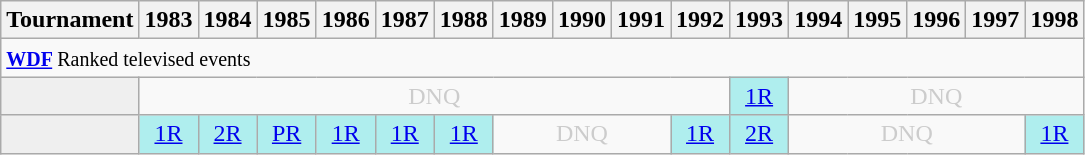<table class="wikitable" style="width:20%; margin:0">
<tr>
<th>Tournament</th>
<th>1983</th>
<th>1984</th>
<th>1985</th>
<th>1986</th>
<th>1987</th>
<th>1988</th>
<th>1989</th>
<th>1990</th>
<th>1991</th>
<th>1992</th>
<th>1993</th>
<th>1994</th>
<th>1995</th>
<th>1996</th>
<th>1997</th>
<th>1998</th>
</tr>
<tr>
<td colspan="17" style="text-align:left"><small><strong><a href='#'>WDF</a> </strong>Ranked televised events</small></td>
</tr>
<tr>
<td style="background:#efefef;"></td>
<td colspan="10" style="text-align:center; color:#ccc;">DNQ</td>
<td style="text-align:center; background:#afeeee;"><a href='#'>1R</a></td>
<td colspan="5" style="text-align:center; color:#ccc;">DNQ</td>
</tr>
<tr>
<td style="background:#efefef;"></td>
<td style="text-align:center; background:#afeeee;"><a href='#'>1R</a></td>
<td style="text-align:center; background:#afeeee;"><a href='#'>2R</a></td>
<td style="text-align:center; background:#afeeee;"><a href='#'>PR</a></td>
<td style="text-align:center; background:#afeeee;"><a href='#'>1R</a></td>
<td style="text-align:center; background:#afeeee;"><a href='#'>1R</a></td>
<td style="text-align:center; background:#afeeee;"><a href='#'>1R</a></td>
<td colspan="3" style="text-align:center; color:#ccc;">DNQ</td>
<td style="text-align:center; background:#afeeee;"><a href='#'>1R</a></td>
<td style="text-align:center; background:#afeeee;"><a href='#'>2R</a></td>
<td colspan="4" style="text-align:center; color:#ccc;">DNQ</td>
<td style="text-align:center; background:#afeeee;"><a href='#'>1R</a></td>
</tr>
</table>
